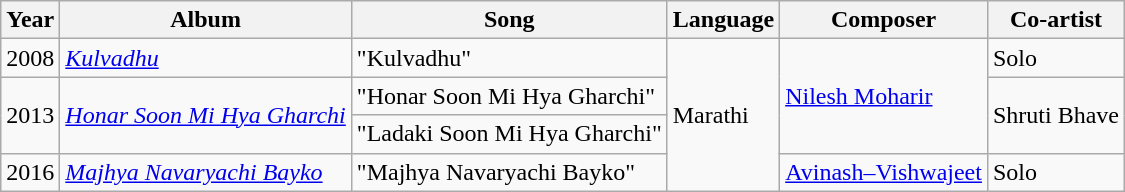<table class="wikitable">
<tr>
<th>Year</th>
<th>Album</th>
<th>Song</th>
<th>Language</th>
<th>Composer</th>
<th>Co-artist</th>
</tr>
<tr>
<td>2008</td>
<td><em><a href='#'>Kulvadhu</a></em></td>
<td>"Kulvadhu"</td>
<td rowspan="4">Marathi</td>
<td rowspan="3"><a href='#'>Nilesh Moharir</a></td>
<td>Solo</td>
</tr>
<tr>
<td rowspan="2">2013</td>
<td rowspan="2"><em><a href='#'>Honar Soon Mi Hya Gharchi</a></em></td>
<td>"Honar Soon Mi Hya Gharchi"</td>
<td rowspan="2">Shruti Bhave</td>
</tr>
<tr>
<td>"Ladaki Soon Mi Hya Gharchi"</td>
</tr>
<tr>
<td>2016</td>
<td><em><a href='#'>Majhya Navaryachi Bayko</a></em></td>
<td>"Majhya Navaryachi Bayko"</td>
<td><a href='#'>Avinash–Vishwajeet</a></td>
<td>Solo</td>
</tr>
</table>
